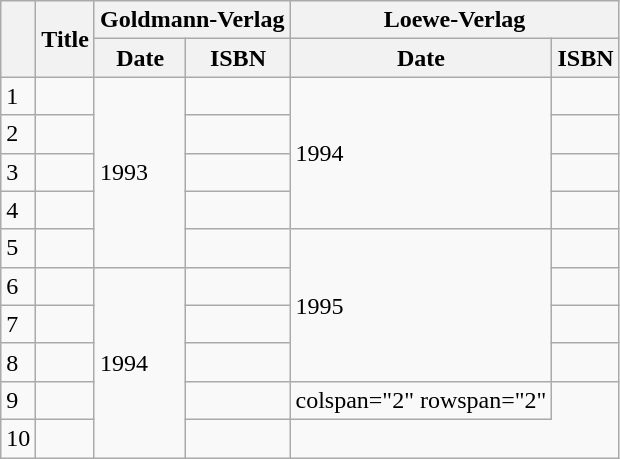<table class="wikitable">
<tr>
<th rowspan="2"></th>
<th rowspan="2">Title</th>
<th colspan="2">Goldmann-Verlag</th>
<th colspan="2">Loewe-Verlag</th>
</tr>
<tr>
<th>Date</th>
<th>ISBN</th>
<th>Date</th>
<th>ISBN</th>
</tr>
<tr>
<td>1</td>
<td></td>
<td rowspan="5">1993</td>
<td></td>
<td rowspan="4">1994</td>
<td></td>
</tr>
<tr>
<td>2</td>
<td></td>
<td></td>
<td></td>
</tr>
<tr>
<td>3</td>
<td></td>
<td></td>
<td></td>
</tr>
<tr>
<td>4</td>
<td></td>
<td></td>
<td></td>
</tr>
<tr>
<td>5</td>
<td></td>
<td></td>
<td rowspan="4">1995</td>
<td></td>
</tr>
<tr>
<td>6</td>
<td></td>
<td rowspan="5">1994</td>
<td></td>
<td></td>
</tr>
<tr>
<td>7</td>
<td></td>
<td></td>
<td></td>
</tr>
<tr>
<td>8</td>
<td></td>
<td></td>
<td></td>
</tr>
<tr>
<td>9</td>
<td></td>
<td></td>
<td>colspan="2" rowspan="2" </td>
</tr>
<tr>
<td>10</td>
<td></td>
<td></td>
</tr>
</table>
